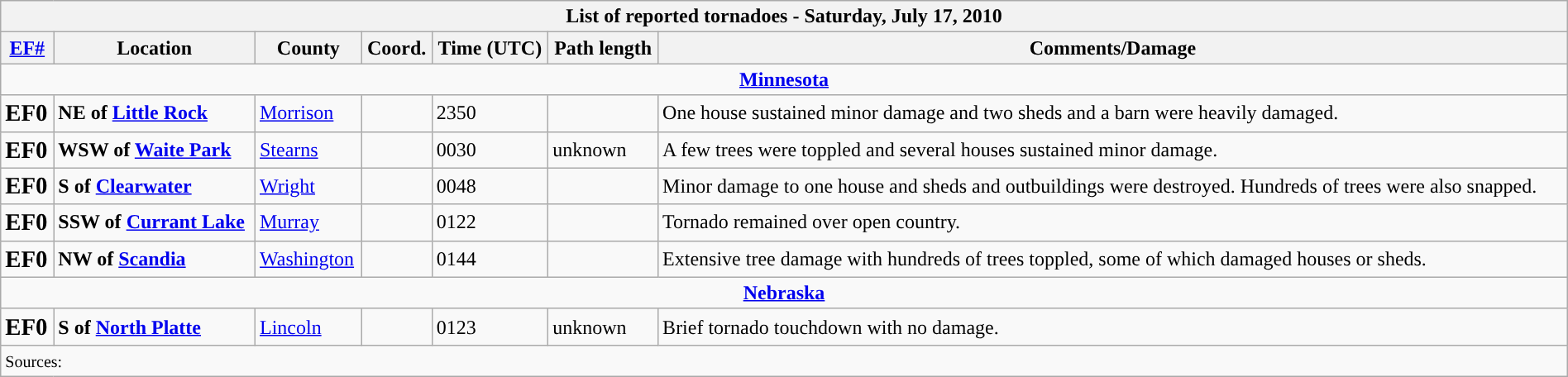<table class="wikitable collapsible" style="width:100%;">
<tr>
<th colspan="7">List of reported tornadoes - Saturday, July 17, 2010</th>
</tr>
<tr>
<th><a href='#'>EF#</a></th>
<th>Location</th>
<th>County</th>
<th>Coord.</th>
<th>Time (UTC)</th>
<th>Path length</th>
<th>Comments/Damage</th>
</tr>
<tr>
<td colspan="7" style="text-align:center;"><strong><a href='#'>Minnesota</a></strong></td>
</tr>
<tr>
<td><big><strong>EF0</strong></big></td>
<td><strong>NE of <a href='#'>Little Rock</a></strong></td>
<td><a href='#'>Morrison</a></td>
<td></td>
<td>2350</td>
<td></td>
<td>One house sustained minor damage and two sheds and a barn were heavily damaged.</td>
</tr>
<tr>
<td><big><strong>EF0</strong></big></td>
<td><strong>WSW of <a href='#'>Waite Park</a></strong></td>
<td><a href='#'>Stearns</a></td>
<td></td>
<td>0030</td>
<td>unknown</td>
<td>A few trees were toppled and several houses sustained minor damage.</td>
</tr>
<tr>
<td><big><strong>EF0</strong></big></td>
<td><strong>S of <a href='#'>Clearwater</a></strong></td>
<td><a href='#'>Wright</a></td>
<td></td>
<td>0048</td>
<td></td>
<td>Minor damage to one house and sheds and outbuildings were destroyed. Hundreds of trees were also snapped.</td>
</tr>
<tr>
<td><big><strong>EF0</strong></big></td>
<td><strong>SSW of <a href='#'>Currant Lake</a></strong></td>
<td><a href='#'>Murray</a></td>
<td></td>
<td>0122</td>
<td></td>
<td>Tornado remained over open country.</td>
</tr>
<tr>
<td><big><strong>EF0</strong></big></td>
<td><strong>NW of <a href='#'>Scandia</a></strong></td>
<td><a href='#'>Washington</a></td>
<td></td>
<td>0144</td>
<td></td>
<td>Extensive tree damage with hundreds of trees toppled, some of which damaged houses or sheds.</td>
</tr>
<tr>
<td colspan="7" style="text-align:center;"><strong><a href='#'>Nebraska</a></strong></td>
</tr>
<tr>
<td><big><strong>EF0</strong></big></td>
<td><strong>S of <a href='#'>North Platte</a></strong></td>
<td><a href='#'>Lincoln</a></td>
<td></td>
<td>0123</td>
<td>unknown</td>
<td>Brief tornado touchdown with no damage.</td>
</tr>
<tr>
<td colspan="7"><small>Sources: </small></td>
</tr>
</table>
